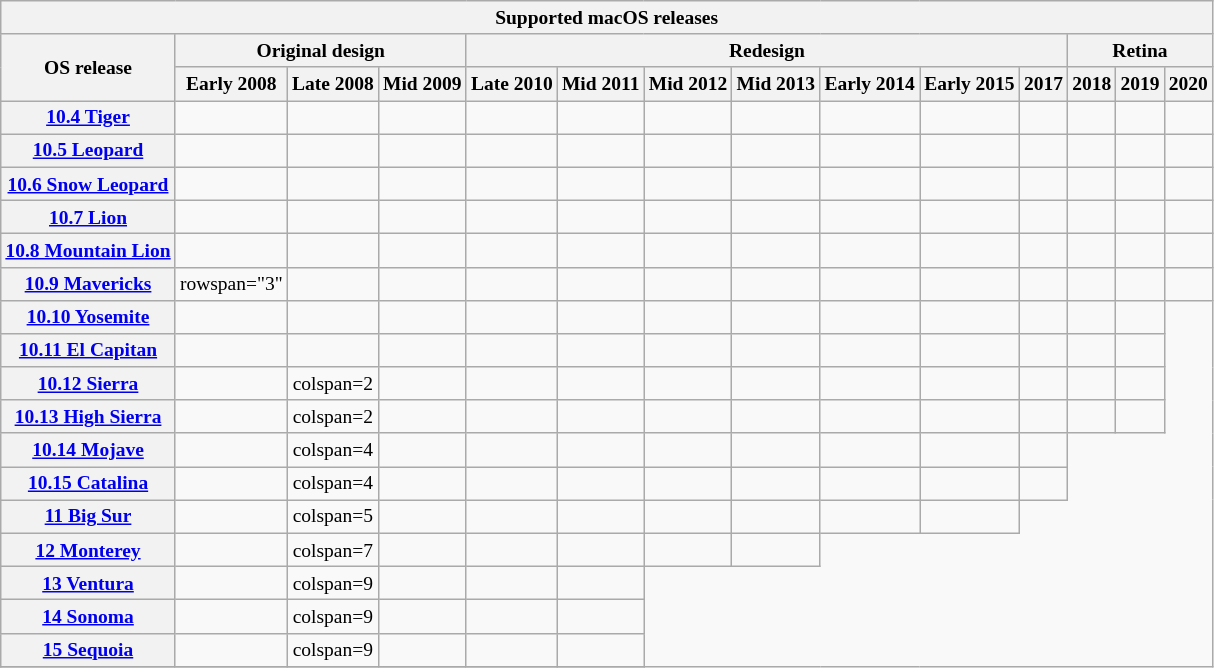<table class="wikitable mw-collapsible mw-collapsed" style="font-size:small; text-align:center">
<tr>
<th colspan=14 style="text-align:center">Supported macOS releases</th>
</tr>
<tr>
<th rowspan=2>OS release</th>
<th colspan=3>Original design</th>
<th colspan=7>Redesign</th>
<th colspan=3>Retina</th>
</tr>
<tr>
<th>Early 2008</th>
<th>Late 2008</th>
<th>Mid 2009</th>
<th>Late 2010</th>
<th>Mid 2011</th>
<th>Mid 2012</th>
<th>Mid 2013</th>
<th>Early 2014</th>
<th>Early 2015</th>
<th>2017</th>
<th>2018</th>
<th>2019</th>
<th>2020</th>
</tr>
<tr>
<th><a href='#'>10.4 Tiger</a></th>
<td></td>
<td></td>
<td></td>
<td></td>
<td></td>
<td></td>
<td></td>
<td></td>
<td></td>
<td></td>
<td></td>
<td></td>
<td></td>
</tr>
<tr>
<th><a href='#'>10.5 Leopard</a></th>
<td></td>
<td></td>
<td></td>
<td></td>
<td></td>
<td></td>
<td></td>
<td></td>
<td></td>
<td></td>
<td></td>
<td></td>
<td></td>
</tr>
<tr>
<th><a href='#'>10.6 Snow Leopard</a></th>
<td></td>
<td></td>
<td></td>
<td></td>
<td></td>
<td></td>
<td></td>
<td></td>
<td></td>
<td></td>
<td></td>
<td></td>
<td></td>
</tr>
<tr>
<th><a href='#'>10.7 Lion</a></th>
<td></td>
<td></td>
<td></td>
<td></td>
<td></td>
<td></td>
<td></td>
<td></td>
<td></td>
<td></td>
<td></td>
<td></td>
<td></td>
</tr>
<tr>
<th><a href='#'>10.8 Mountain Lion</a></th>
<td></td>
<td></td>
<td></td>
<td></td>
<td></td>
<td></td>
<td></td>
<td></td>
<td></td>
<td></td>
<td></td>
<td></td>
<td></td>
</tr>
<tr>
<th><a href='#'>10.9 Mavericks</a></th>
<td>rowspan="3"</td>
<td></td>
<td></td>
<td></td>
<td></td>
<td></td>
<td></td>
<td></td>
<td></td>
<td></td>
<td></td>
<td></td>
<td></td>
</tr>
<tr>
<th><a href='#'>10.10 Yosemite</a></th>
<td></td>
<td></td>
<td></td>
<td></td>
<td></td>
<td></td>
<td></td>
<td></td>
<td></td>
<td></td>
<td></td>
<td></td>
</tr>
<tr>
<th><a href='#'>10.11 El Capitan</a></th>
<td></td>
<td></td>
<td></td>
<td></td>
<td></td>
<td></td>
<td></td>
<td></td>
<td></td>
<td></td>
<td></td>
<td></td>
</tr>
<tr>
<th><a href='#'>10.12 Sierra</a></th>
<td></td>
<td>colspan=2 </td>
<td></td>
<td></td>
<td></td>
<td></td>
<td></td>
<td></td>
<td></td>
<td></td>
<td></td>
<td></td>
</tr>
<tr>
<th><a href='#'>10.13 High Sierra</a></th>
<td></td>
<td>colspan=2 </td>
<td></td>
<td></td>
<td></td>
<td></td>
<td></td>
<td></td>
<td></td>
<td></td>
<td></td>
<td></td>
</tr>
<tr>
<th><a href='#'>10.14 Mojave</a></th>
<td></td>
<td>colspan=4 </td>
<td></td>
<td></td>
<td></td>
<td></td>
<td></td>
<td></td>
<td></td>
<td></td>
</tr>
<tr>
<th><a href='#'>10.15 Catalina</a></th>
<td></td>
<td>colspan=4 </td>
<td></td>
<td></td>
<td></td>
<td></td>
<td></td>
<td></td>
<td></td>
<td></td>
</tr>
<tr>
<th><a href='#'>11 Big Sur</a></th>
<td></td>
<td>colspan=5 </td>
<td></td>
<td></td>
<td></td>
<td></td>
<td></td>
<td></td>
<td></td>
</tr>
<tr>
<th><a href='#'>12 Monterey</a></th>
<td></td>
<td>colspan=7 </td>
<td></td>
<td></td>
<td></td>
<td></td>
<td></td>
</tr>
<tr>
<th><a href='#'>13 Ventura</a></th>
<td></td>
<td>colspan=9 </td>
<td></td>
<td></td>
<td></td>
</tr>
<tr>
<th><a href='#'>14 Sonoma</a></th>
<td></td>
<td>colspan=9 </td>
<td></td>
<td></td>
<td></td>
</tr>
<tr>
<th><a href='#'>15 Sequoia</a></th>
<td></td>
<td>colspan=9 </td>
<td></td>
<td></td>
<td></td>
</tr>
<tr>
</tr>
</table>
